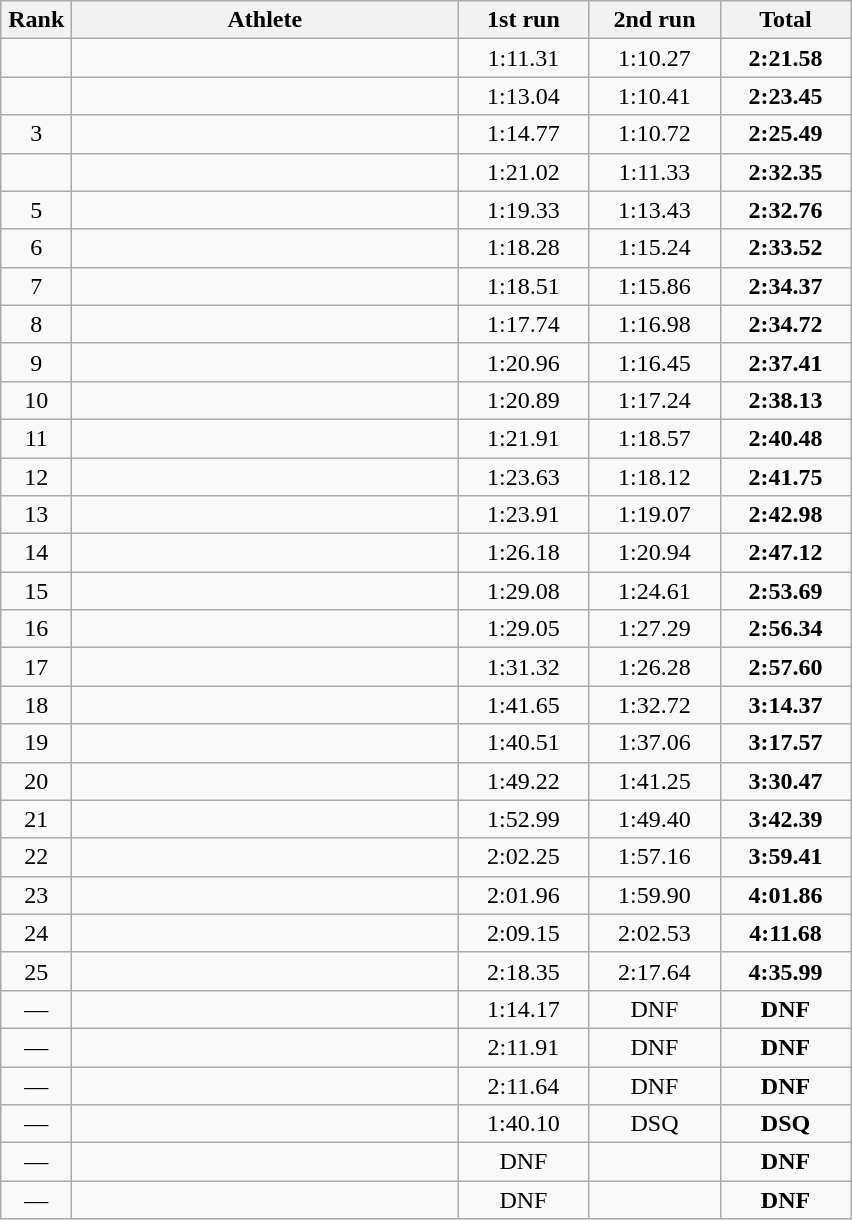<table class=wikitable style="text-align:center">
<tr>
<th width=40>Rank</th>
<th width=250>Athlete</th>
<th width=80>1st run</th>
<th width=80>2nd run</th>
<th width=80>Total</th>
</tr>
<tr>
<td></td>
<td align=left></td>
<td>1:11.31</td>
<td>1:10.27</td>
<td><strong>2:21.58</strong></td>
</tr>
<tr>
<td></td>
<td align=left></td>
<td>1:13.04</td>
<td>1:10.41</td>
<td><strong>2:23.45</strong></td>
</tr>
<tr>
<td>3</td>
<td align=left></td>
<td>1:14.77</td>
<td>1:10.72</td>
<td><strong>2:25.49</strong></td>
</tr>
<tr>
<td></td>
<td align=left></td>
<td>1:21.02</td>
<td>1:11.33</td>
<td><strong>2:32.35</strong></td>
</tr>
<tr>
<td>5</td>
<td align=left></td>
<td>1:19.33</td>
<td>1:13.43</td>
<td><strong>2:32.76</strong></td>
</tr>
<tr>
<td>6</td>
<td align=left></td>
<td>1:18.28</td>
<td>1:15.24</td>
<td><strong>2:33.52</strong></td>
</tr>
<tr>
<td>7</td>
<td align=left></td>
<td>1:18.51</td>
<td>1:15.86</td>
<td><strong>2:34.37</strong></td>
</tr>
<tr>
<td>8</td>
<td align=left></td>
<td>1:17.74</td>
<td>1:16.98</td>
<td><strong>2:34.72</strong></td>
</tr>
<tr>
<td>9</td>
<td align=left></td>
<td>1:20.96</td>
<td>1:16.45</td>
<td><strong>2:37.41</strong></td>
</tr>
<tr>
<td>10</td>
<td align=left></td>
<td>1:20.89</td>
<td>1:17.24</td>
<td><strong>2:38.13</strong></td>
</tr>
<tr>
<td>11</td>
<td align=left></td>
<td>1:21.91</td>
<td>1:18.57</td>
<td><strong>2:40.48</strong></td>
</tr>
<tr>
<td>12</td>
<td align=left></td>
<td>1:23.63</td>
<td>1:18.12</td>
<td><strong>2:41.75</strong></td>
</tr>
<tr>
<td>13</td>
<td align=left></td>
<td>1:23.91</td>
<td>1:19.07</td>
<td><strong>2:42.98</strong></td>
</tr>
<tr>
<td>14</td>
<td align=left></td>
<td>1:26.18</td>
<td>1:20.94</td>
<td><strong>2:47.12</strong></td>
</tr>
<tr>
<td>15</td>
<td align=left></td>
<td>1:29.08</td>
<td>1:24.61</td>
<td><strong>2:53.69</strong></td>
</tr>
<tr>
<td>16</td>
<td align=left></td>
<td>1:29.05</td>
<td>1:27.29</td>
<td><strong>2:56.34</strong></td>
</tr>
<tr>
<td>17</td>
<td align=left></td>
<td>1:31.32</td>
<td>1:26.28</td>
<td><strong>2:57.60</strong></td>
</tr>
<tr>
<td>18</td>
<td align=left></td>
<td>1:41.65</td>
<td>1:32.72</td>
<td><strong>3:14.37</strong></td>
</tr>
<tr>
<td>19</td>
<td align=left></td>
<td>1:40.51</td>
<td>1:37.06</td>
<td><strong>3:17.57</strong></td>
</tr>
<tr>
<td>20</td>
<td align=left></td>
<td>1:49.22</td>
<td>1:41.25</td>
<td><strong>3:30.47</strong></td>
</tr>
<tr>
<td>21</td>
<td align=left></td>
<td>1:52.99</td>
<td>1:49.40</td>
<td><strong>3:42.39</strong></td>
</tr>
<tr>
<td>22</td>
<td align=left></td>
<td>2:02.25</td>
<td>1:57.16</td>
<td><strong>3:59.41</strong></td>
</tr>
<tr>
<td>23</td>
<td align=left></td>
<td>2:01.96</td>
<td>1:59.90</td>
<td><strong>4:01.86</strong></td>
</tr>
<tr>
<td>24</td>
<td align=left></td>
<td>2:09.15</td>
<td>2:02.53</td>
<td><strong>4:11.68</strong></td>
</tr>
<tr>
<td>25</td>
<td align=left></td>
<td>2:18.35</td>
<td>2:17.64</td>
<td><strong>4:35.99</strong></td>
</tr>
<tr>
<td>—</td>
<td align=left></td>
<td>1:14.17</td>
<td>DNF</td>
<td><strong>DNF</strong></td>
</tr>
<tr>
<td>—</td>
<td align=left></td>
<td>2:11.91</td>
<td>DNF</td>
<td><strong>DNF</strong></td>
</tr>
<tr>
<td>—</td>
<td align=left></td>
<td>2:11.64</td>
<td>DNF</td>
<td><strong>DNF</strong></td>
</tr>
<tr>
<td>—</td>
<td align=left></td>
<td>1:40.10</td>
<td>DSQ</td>
<td><strong>DSQ</strong></td>
</tr>
<tr>
<td>—</td>
<td align=left></td>
<td>DNF</td>
<td></td>
<td><strong>DNF</strong></td>
</tr>
<tr>
<td>—</td>
<td align=left></td>
<td>DNF</td>
<td></td>
<td><strong>DNF</strong></td>
</tr>
</table>
